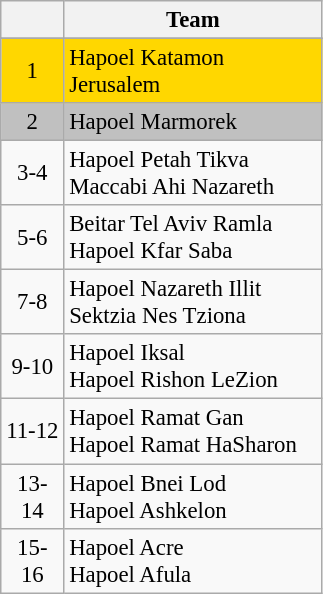<table class="wikitable" style="font-size: 95%; text-align: center;">
<tr>
<th width=35></th>
<th width=165>Team</th>
</tr>
<tr>
</tr>
<tr style="background:gold;">
<td>1</td>
<td style="text-align:left;">Hapoel Katamon Jerusalem</td>
</tr>
<tr style="background:silver;">
<td>2</td>
<td style="text-align:left;">Hapoel Marmorek</td>
</tr>
<tr>
<td>3-4</td>
<td style="text-align:left;">Hapoel Petah Tikva <br> Maccabi Ahi Nazareth</td>
</tr>
<tr>
<td>5-6</td>
<td style="text-align:left;">Beitar Tel Aviv Ramla <br> Hapoel Kfar Saba</td>
</tr>
<tr>
<td>7-8</td>
<td style="text-align:left;">Hapoel Nazareth Illit <br> Sektzia Nes Tziona</td>
</tr>
<tr>
<td>9-10</td>
<td style="text-align:left;">Hapoel Iksal <br> Hapoel Rishon LeZion</td>
</tr>
<tr>
<td>11-12</td>
<td style="text-align:left;">Hapoel Ramat Gan <br> Hapoel Ramat HaSharon</td>
</tr>
<tr>
<td>13-14</td>
<td style="text-align:left;">Hapoel Bnei Lod<br>Hapoel Ashkelon</td>
</tr>
<tr>
<td>15-16</td>
<td style="text-align:left;">Hapoel Acre <br> Hapoel Afula</td>
</tr>
</table>
